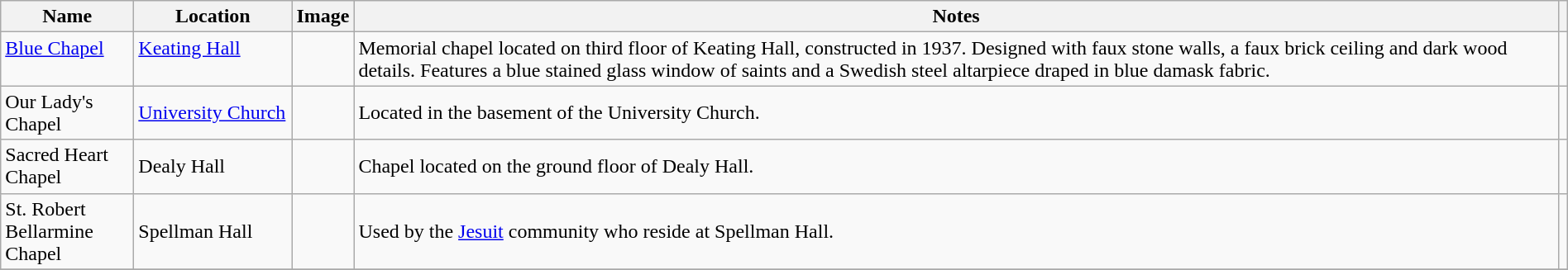<table class="wikitable sortable" style="width:100%">
<tr>
<th width="100px">Name</th>
<th width="120px" style="text-align:center">Location</th>
<th width="*" class="unsortable"  style="text-align:center">Image</th>
<th width="*" class="unsortable" style="text-align:center">Notes</th>
<th wdith="*" class="unsortable"></th>
</tr>
<tr valign="top">
<td><a href='#'>Blue Chapel</a></td>
<td><a href='#'>Keating Hall</a></td>
<td></td>
<td>Memorial chapel located on third floor of Keating Hall,  constructed in 1937. Designed with faux stone walls, a faux brick ceiling and dark wood details. Features a blue stained glass window of saints and a Swedish steel altarpiece draped in blue damask fabric.</td>
<td></td>
</tr>
<tr>
<td>Our Lady's Chapel</td>
<td><a href='#'>University Church</a></td>
<td></td>
<td>Located in the basement of the University Church.</td>
<td></td>
</tr>
<tr>
<td>Sacred Heart Chapel</td>
<td>Dealy Hall</td>
<td></td>
<td>Chapel located on the ground floor of Dealy Hall.</td>
<td></td>
</tr>
<tr>
<td>St. Robert Bellarmine Chapel</td>
<td>Spellman Hall</td>
<td></td>
<td>Used by the <a href='#'>Jesuit</a> community who reside at Spellman Hall.</td>
<td></td>
</tr>
<tr>
</tr>
</table>
